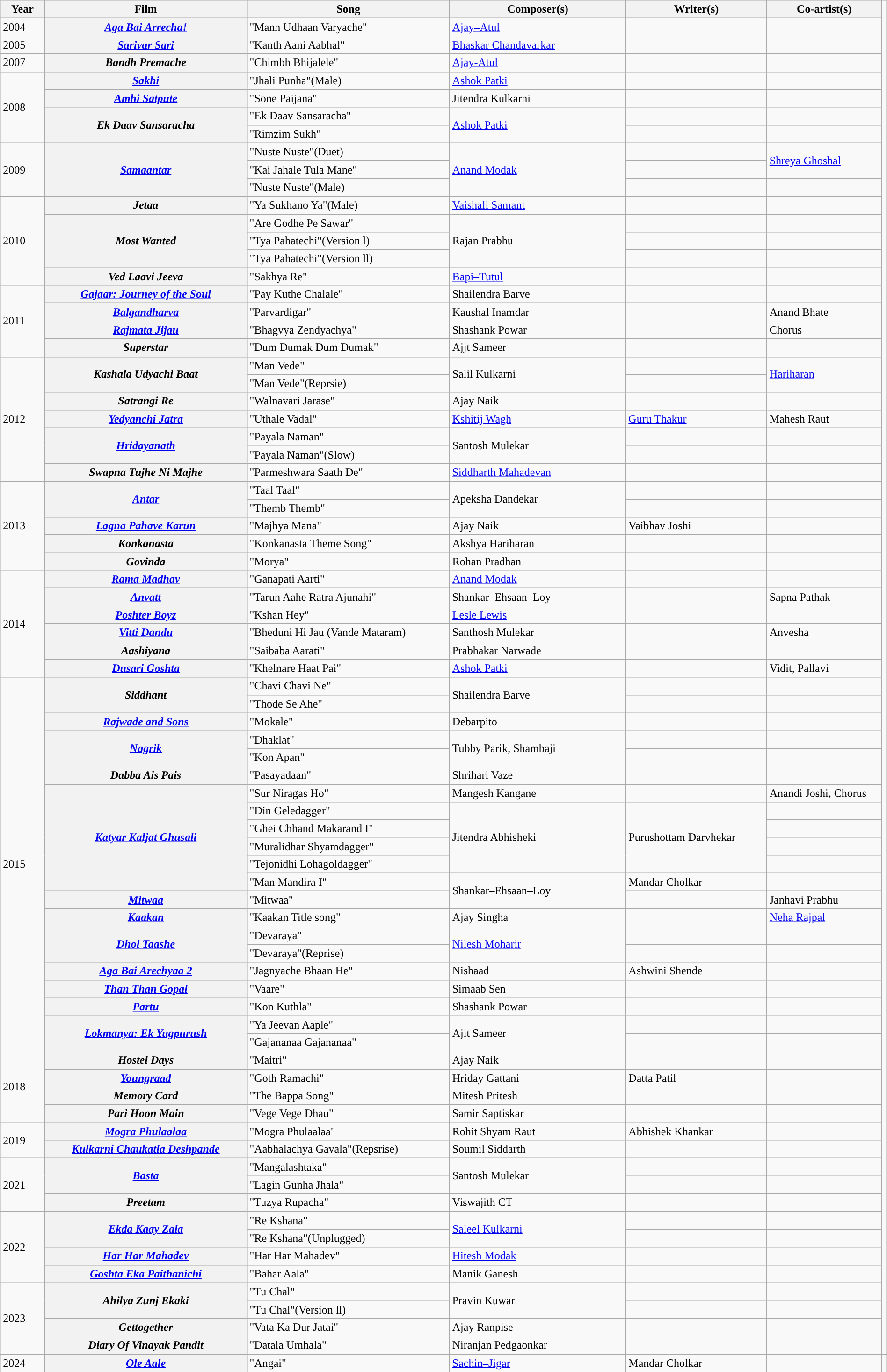<table class="wikitable plainrowheaders" width="100%" textcolor:#000;">
<tr style="background:#b0e0e66;">
<th scope="col" width=5%><strong>Year</strong></th>
<th scope="col" width=23%><strong>Film</strong></th>
<th scope="col" width=23%><strong>Song</strong></th>
<th scope="col" width=20%><strong>Composer(s)</strong></th>
<th scope="col" width=16%><strong>Writer(s)</strong></th>
<th scope="col" width=18%><strong>Co-artist(s)</strong></th>
</tr>
<tr>
<td>2004</td>
<th><em><a href='#'>Aga Bai Arrecha!</a></em></th>
<td>"Mann Udhaan Varyache"</td>
<td><a href='#'>Ajay–Atul</a></td>
<td></td>
<td></td>
</tr>
<tr>
<td>2005</td>
<th><em><a href='#'>Sarivar Sari</a></em></th>
<td>"Kanth Aani Aabhal"</td>
<td><a href='#'>Bhaskar Chandavarkar</a></td>
<td></td>
<td></td>
</tr>
<tr>
<td>2007</td>
<th><em>Bandh Premache</em></th>
<td>"Chimbh Bhijalele"</td>
<td><a href='#'>Ajay-Atul</a></td>
<td></td>
<td></td>
</tr>
<tr>
<td rowspan="4">2008</td>
<th><em><a href='#'>Sakhi</a></em></th>
<td>"Jhali Punha"(Male)</td>
<td><a href='#'>Ashok Patki</a></td>
<td></td>
<td></td>
</tr>
<tr>
<th><em><a href='#'>Amhi Satpute</a></em></th>
<td>"Sone Paijana"</td>
<td>Jitendra Kulkarni</td>
<td></td>
<td></td>
</tr>
<tr>
<th rowspan="2"><em>Ek Daav Sansaracha</em></th>
<td>"Ek Daav Sansaracha"</td>
<td rowspan="2"><a href='#'>Ashok Patki</a></td>
<td></td>
<td></td>
</tr>
<tr>
<td>"Rimzim Sukh"</td>
<td></td>
<td></td>
</tr>
<tr>
<td rowspan="3">2009</td>
<th rowspan="3"><em><a href='#'>Samaantar</a></em></th>
<td>"Nuste Nuste"(Duet)</td>
<td rowspan="3"><a href='#'>Anand Modak</a></td>
<td></td>
<td rowspan="2"><a href='#'>Shreya Ghoshal</a></td>
</tr>
<tr>
<td>"Kai Jahale Tula Mane"</td>
<td></td>
</tr>
<tr>
<td>"Nuste Nuste"(Male)</td>
<td></td>
<td></td>
</tr>
<tr>
<td rowspan="5">2010</td>
<th><em>Jetaa</em></th>
<td>"Ya Sukhano Ya"(Male)</td>
<td><a href='#'>Vaishali Samant</a></td>
<td></td>
<td></td>
</tr>
<tr>
<th rowspan="3"><em>Most Wanted</em></th>
<td>"Are Godhe Pe Sawar"</td>
<td rowspan="3">Rajan Prabhu</td>
<td></td>
<td></td>
</tr>
<tr>
<td>"Tya Pahatechi"(Version l)</td>
<td></td>
<td></td>
</tr>
<tr>
<td>"Tya Pahatechi"(Version ll)</td>
<td></td>
<td></td>
</tr>
<tr>
<th><em>Ved Laavi Jeeva</em></th>
<td>"Sakhya Re"</td>
<td><a href='#'>Bapi–Tutul</a></td>
<td></td>
<td></td>
</tr>
<tr>
<td rowspan="4">2011</td>
<th><em><a href='#'>Gajaar: Journey of the Soul</a></em></th>
<td>"Pay Kuthe Chalale"</td>
<td>Shailendra Barve</td>
<td></td>
<td></td>
</tr>
<tr>
<th><em><a href='#'>Balgandharva</a></em></th>
<td>"Parvardigar"</td>
<td>Kaushal Inamdar</td>
<td></td>
<td>Anand Bhate</td>
</tr>
<tr>
<th><em><a href='#'>Rajmata Jijau</a></em></th>
<td>"Bhagvya Zendyachya"</td>
<td>Shashank Powar</td>
<td></td>
<td>Chorus</td>
</tr>
<tr>
<th><em>Superstar</em></th>
<td>"Dum Dumak Dum Dumak"</td>
<td>Ajjt Sameer</td>
<td></td>
<td></td>
</tr>
<tr>
<td rowspan="7">2012</td>
<th rowspan="2"><em>Kashala Udyachi Baat</em></th>
<td>"Man Vede"</td>
<td rowspan="2">Salil Kulkarni</td>
<td></td>
<td rowspan="2"><a href='#'>Hariharan</a></td>
</tr>
<tr>
<td>"Man Vede"(Reprsie)</td>
<td></td>
</tr>
<tr>
<th><em>Satrangi Re</em></th>
<td>"Walnavari Jarase"</td>
<td>Ajay Naik</td>
<td></td>
<td></td>
</tr>
<tr>
<th><em><a href='#'>Yedyanchi Jatra</a></em></th>
<td>"Uthale Vadal"</td>
<td><a href='#'>Kshitij Wagh</a></td>
<td><a href='#'>Guru Thakur</a></td>
<td>Mahesh Raut</td>
</tr>
<tr>
<th rowspan="2"><em><a href='#'>Hridayanath</a></em></th>
<td>"Payala Naman"</td>
<td rowspan="2">Santosh Mulekar</td>
<td></td>
<td></td>
</tr>
<tr>
<td>"Payala Naman"(Slow)</td>
<td></td>
<td></td>
</tr>
<tr>
<th><em>Swapna Tujhe Ni Majhe</em></th>
<td>"Parmeshwara Saath De"</td>
<td><a href='#'>Siddharth Mahadevan</a></td>
<td></td>
<td></td>
</tr>
<tr>
<td rowspan="5">2013</td>
<th rowspan="2"><em><a href='#'>Antar</a></em></th>
<td>"Taal Taal"</td>
<td rowspan="2">Apeksha Dandekar</td>
<td></td>
<td></td>
</tr>
<tr>
<td>"Themb Themb"</td>
<td></td>
<td></td>
</tr>
<tr>
<th><em><a href='#'>Lagna Pahave Karun</a></em></th>
<td>"Majhya Mana"</td>
<td>Ajay Naik</td>
<td>Vaibhav Joshi</td>
<td></td>
</tr>
<tr>
<th><em>Konkanasta</em></th>
<td>"Konkanasta Theme Song"</td>
<td>Akshya Hariharan</td>
<td></td>
<td></td>
</tr>
<tr>
<th><em>Govinda</em></th>
<td>"Morya"</td>
<td>Rohan Pradhan</td>
<td></td>
<td></td>
</tr>
<tr>
<td rowspan="6">2014</td>
<th><em><a href='#'>Rama Madhav</a></em></th>
<td>"Ganapati Aarti"</td>
<td><a href='#'>Anand Modak</a></td>
<td></td>
<td></td>
</tr>
<tr>
<th><em><a href='#'>Anvatt</a></em></th>
<td>"Tarun Aahe Ratra Ajunahi"</td>
<td>Shankar–Ehsaan–Loy</td>
<td></td>
<td>Sapna Pathak</td>
</tr>
<tr>
<th><em><a href='#'>Poshter Boyz</a></em></th>
<td>"Kshan Hey"</td>
<td><a href='#'>Lesle Lewis</a></td>
<td></td>
<td></td>
</tr>
<tr>
<th><em><a href='#'>Vitti Dandu</a></em></th>
<td>"Bheduni Hi Jau (Vande Mataram)</td>
<td>Santhosh Mulekar</td>
<td></td>
<td>Anvesha</td>
</tr>
<tr>
<th><em>Aashiyana</em></th>
<td>"Saibaba Aarati"</td>
<td>Prabhakar Narwade</td>
<td></td>
<td></td>
</tr>
<tr>
<th><em><a href='#'>Dusari Goshta</a></em></th>
<td>"Khelnare Haat Pai"</td>
<td><a href='#'>Ashok Patki</a></td>
<td></td>
<td>Vidit, Pallavi</td>
</tr>
<tr>
<td rowspan="21">2015</td>
<th rowspan="2"><em>Siddhant</em></th>
<td>"Chavi Chavi Ne"</td>
<td rowspan="2">Shailendra Barve</td>
<td></td>
<td></td>
</tr>
<tr>
<td>"Thode Se Ahe"</td>
<td></td>
<td></td>
</tr>
<tr>
<th><em><a href='#'>Rajwade and Sons</a></em></th>
<td>"Mokale"</td>
<td>Debarpito</td>
<td></td>
<td></td>
</tr>
<tr>
<th rowspan="2"><em><a href='#'>Nagrik</a></em></th>
<td>"Dhaklat"</td>
<td rowspan="2">Tubby Parik, Shambaji</td>
<td></td>
<td></td>
</tr>
<tr>
<td>"Kon Apan"</td>
<td></td>
<td></td>
</tr>
<tr>
<th><em>Dabba Ais Pais</em></th>
<td>"Pasayadaan"</td>
<td>Shrihari Vaze</td>
<td></td>
<td></td>
</tr>
<tr>
<th rowspan="6"><em><a href='#'>Katyar Kaljat Ghusali</a></em></th>
<td>"Sur Niragas Ho"</td>
<td>Mangesh Kangane</td>
<td></td>
<td>Anandi Joshi, Chorus</td>
</tr>
<tr>
<td>"Din Geledagger"</td>
<td rowspan="4">Jitendra Abhisheki</td>
<td rowspan="4">Purushottam Darvhekar</td>
<td></td>
</tr>
<tr>
<td>"Ghei Chhand Makarand I"</td>
<td></td>
</tr>
<tr>
<td>"Muralidhar Shyamdagger"</td>
<td></td>
</tr>
<tr>
<td>"Tejonidhi Lohagoldagger"</td>
<td></td>
</tr>
<tr>
<td>"Man Mandira I"</td>
<td rowspan="2">Shankar–Ehsaan–Loy</td>
<td>Mandar Cholkar</td>
<td></td>
</tr>
<tr>
<th><em><a href='#'>Mitwaa</a></em></th>
<td>"Mitwaa"</td>
<td></td>
<td>Janhavi Prabhu</td>
</tr>
<tr>
<th><em><a href='#'>Kaakan</a></em></th>
<td>"Kaakan Title song"</td>
<td>Ajay Singha</td>
<td></td>
<td><a href='#'>Neha Rajpal</a></td>
</tr>
<tr>
<th rowspan="2"><em><a href='#'>Dhol Taashe</a></em></th>
<td>"Devaraya"</td>
<td rowspan="2"><a href='#'>Nilesh Moharir</a></td>
<td></td>
<td></td>
</tr>
<tr>
<td>"Devaraya"(Reprise)</td>
<td></td>
<td></td>
</tr>
<tr>
<th><em><a href='#'>Aga Bai Arechyaa 2</a></em></th>
<td>"Jagnyache Bhaan He"</td>
<td>Nishaad</td>
<td>Ashwini Shende</td>
<td></td>
</tr>
<tr>
<th><em><a href='#'>Than Than Gopal</a></em></th>
<td>"Vaare"</td>
<td>Simaab Sen</td>
<td></td>
<td></td>
</tr>
<tr>
<th><em><a href='#'>Partu</a></em></th>
<td>"Kon Kuthla"</td>
<td>Shashank Powar</td>
<td></td>
<td></td>
</tr>
<tr>
<th rowspan="2"><em><a href='#'>Lokmanya: Ek Yugpurush</a></em></th>
<td>"Ya Jeevan Aaple"</td>
<td rowspan="2">Ajit Sameer</td>
<td></td>
<td></td>
</tr>
<tr>
<td>"Gajananaa Gajananaa"</td>
<td></td>
<td></td>
</tr>
<tr>
<td rowspan="4">2018</td>
<th><em>Hostel Days</em></th>
<td>"Maitri"</td>
<td>Ajay Naik</td>
<td></td>
<td></td>
</tr>
<tr>
<th><em><a href='#'>Youngraad</a></em></th>
<td>"Goth Ramachi"</td>
<td>Hriday Gattani</td>
<td>Datta Patil</td>
<td></td>
</tr>
<tr>
<th><em>Memory Card</em></th>
<td>"The Bappa Song"</td>
<td>Mitesh Pritesh</td>
<td></td>
<td></td>
</tr>
<tr>
<th><em>Pari Hoon Main</em></th>
<td>"Vege Vege Dhau"</td>
<td>Samir Saptiskar</td>
<td></td>
<td></td>
</tr>
<tr>
<td rowspan="2">2019</td>
<th><em><a href='#'>Mogra Phulaalaa</a></em></th>
<td>"Mogra Phulaalaa"</td>
<td>Rohit Shyam Raut</td>
<td>Abhishek Khankar</td>
<td></td>
</tr>
<tr>
<th><em><a href='#'>Kulkarni Chaukatla Deshpande</a></em></th>
<td>"Aabhalachya Gavala"(Repsrise)</td>
<td>Soumil Siddarth</td>
<td></td>
<td></td>
</tr>
<tr>
<td rowspan="3">2021</td>
<th rowspan="2"><em><a href='#'>Basta</a></em></th>
<td>"Mangalashtaka"</td>
<td rowspan="2">Santosh Mulekar</td>
<td></td>
<td></td>
</tr>
<tr>
<td>"Lagin Gunha Jhala"</td>
<td></td>
<td></td>
</tr>
<tr>
<th><em>Preetam</em></th>
<td>"Tuzya Rupacha"</td>
<td>Viswajith CT</td>
<td></td>
<td></td>
</tr>
<tr>
<td rowspan="4">2022</td>
<th rowspan="2"><em><a href='#'>Ekda Kaay Zala</a></em></th>
<td>"Re Kshana"</td>
<td rowspan="2"><a href='#'>Saleel Kulkarni</a></td>
<td></td>
<td></td>
</tr>
<tr>
<td>"Re Kshana"(Unplugged)</td>
<td></td>
<td></td>
</tr>
<tr>
<th><em><a href='#'>Har Har Mahadev</a></em></th>
<td>"Har Har Mahadev"</td>
<td><a href='#'>Hitesh Modak</a></td>
<td></td>
<td></td>
</tr>
<tr>
<th><em><a href='#'>Goshta Eka Paithanichi</a></em></th>
<td>"Bahar Aala"</td>
<td>Manik Ganesh</td>
<td></td>
<td></td>
</tr>
<tr>
<td rowspan="4">2023</td>
<th rowspan="2"><em>Ahilya Zunj Ekaki</em></th>
<td>"Tu Chal"</td>
<td rowspan="2">Pravin Kuwar</td>
<td></td>
<td></td>
</tr>
<tr>
<td>"Tu Chal"(Version ll)</td>
<td></td>
<td></td>
</tr>
<tr>
<th><em>Gettogether</em></th>
<td>"Vata Ka Dur Jatai"</td>
<td>Ajay Ranpise</td>
<td></td>
<td></td>
</tr>
<tr>
<th><em>Diary Of Vinayak Pandit</em></th>
<td>"Datala Umhala"</td>
<td>Niranjan Pedgaonkar</td>
<td></td>
<td></td>
</tr>
<tr>
<td>2024</td>
<th><em><a href='#'>Ole Aale</a></em></th>
<td>"Angai"</td>
<td><a href='#'>Sachin–Jigar</a></td>
<td>Mandar Cholkar</td>
<td></td>
<td></td>
</tr>
<tr>
</tr>
</table>
